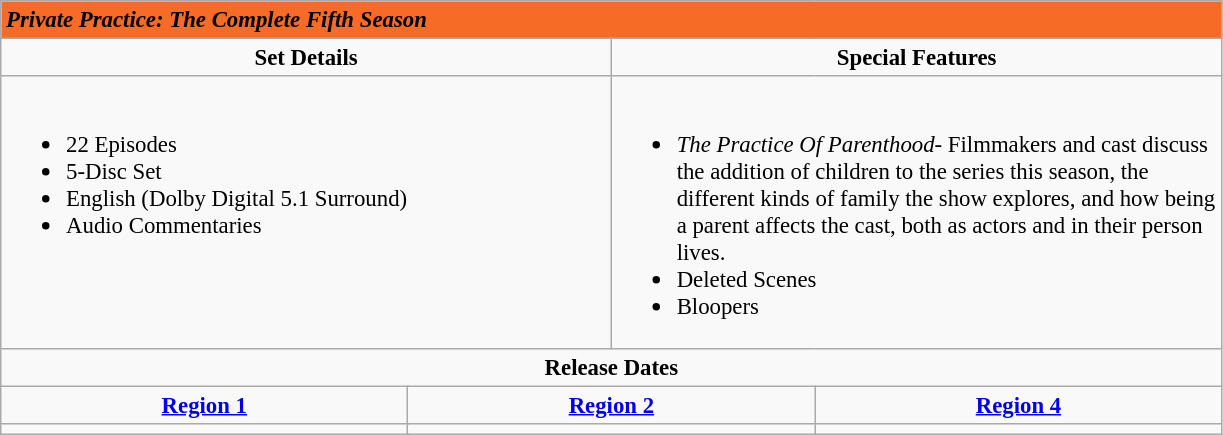<table class="wikitable" style="font-size: 95%;">
<tr style="background:#F66C27;">
<td colspan="6"><strong><em>Private Practice: The Complete Fifth Season</em></strong></td>
</tr>
<tr style="vertical-align:top; text-align:center;">
<td style="width:400px;" colspan="3"><strong>Set Details</strong></td>
<td style="width:400px; " colspan="3"><strong>Special Features</strong></td>
</tr>
<tr valign="top">
<td colspan="3"  style="text-align:left; width:400px;"><br><ul><li>22 Episodes</li><li>5-Disc Set</li><li>English (Dolby Digital 5.1 Surround)</li><li>Audio Commentaries</li></ul></td>
<td colspan="3"  style="text-align:left; width:400px;"><br><ul><li><em>The Practice Of Parenthood</em>- Filmmakers and cast discuss the addition of children to the series this season, the different kinds of family the show explores, and how being a parent affects the cast, both as actors and in their person lives.</li><li>Deleted Scenes</li><li>Bloopers</li></ul></td>
</tr>
<tr>
<td colspan="6" style="text-align:center;"><strong>Release Dates</strong></td>
</tr>
<tr>
<td colspan="2" style="text-align:center;"><strong><a href='#'>Region 1</a></strong></td>
<td colspan="2" style="text-align:center;"><strong><a href='#'>Region 2</a></strong></td>
<td colspan="2" style="text-align:center;"><strong><a href='#'>Region 4</a></strong></td>
</tr>
<tr style="text-align:center;">
<td colspan="2"></td>
<td colspan="2"></td>
<td colspan="2"></td>
</tr>
</table>
